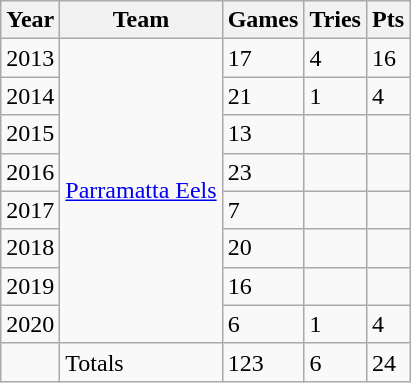<table class="wikitable">
<tr>
<th>Year</th>
<th>Team</th>
<th>Games</th>
<th>Tries</th>
<th>Pts</th>
</tr>
<tr>
<td>2013</td>
<td rowspan="8"> <a href='#'>Parramatta Eels</a></td>
<td>17</td>
<td>4</td>
<td>16</td>
</tr>
<tr>
<td>2014</td>
<td>21</td>
<td>1</td>
<td>4</td>
</tr>
<tr>
<td>2015</td>
<td>13</td>
<td></td>
<td></td>
</tr>
<tr>
<td>2016</td>
<td>23</td>
<td></td>
<td></td>
</tr>
<tr>
<td>2017</td>
<td>7</td>
<td></td>
<td></td>
</tr>
<tr>
<td>2018</td>
<td>20</td>
<td></td>
<td></td>
</tr>
<tr>
<td>2019</td>
<td>16</td>
<td></td>
<td></td>
</tr>
<tr>
<td>2020</td>
<td>6</td>
<td>1</td>
<td>4</td>
</tr>
<tr>
<td></td>
<td>Totals</td>
<td>123</td>
<td>6</td>
<td>24</td>
</tr>
</table>
